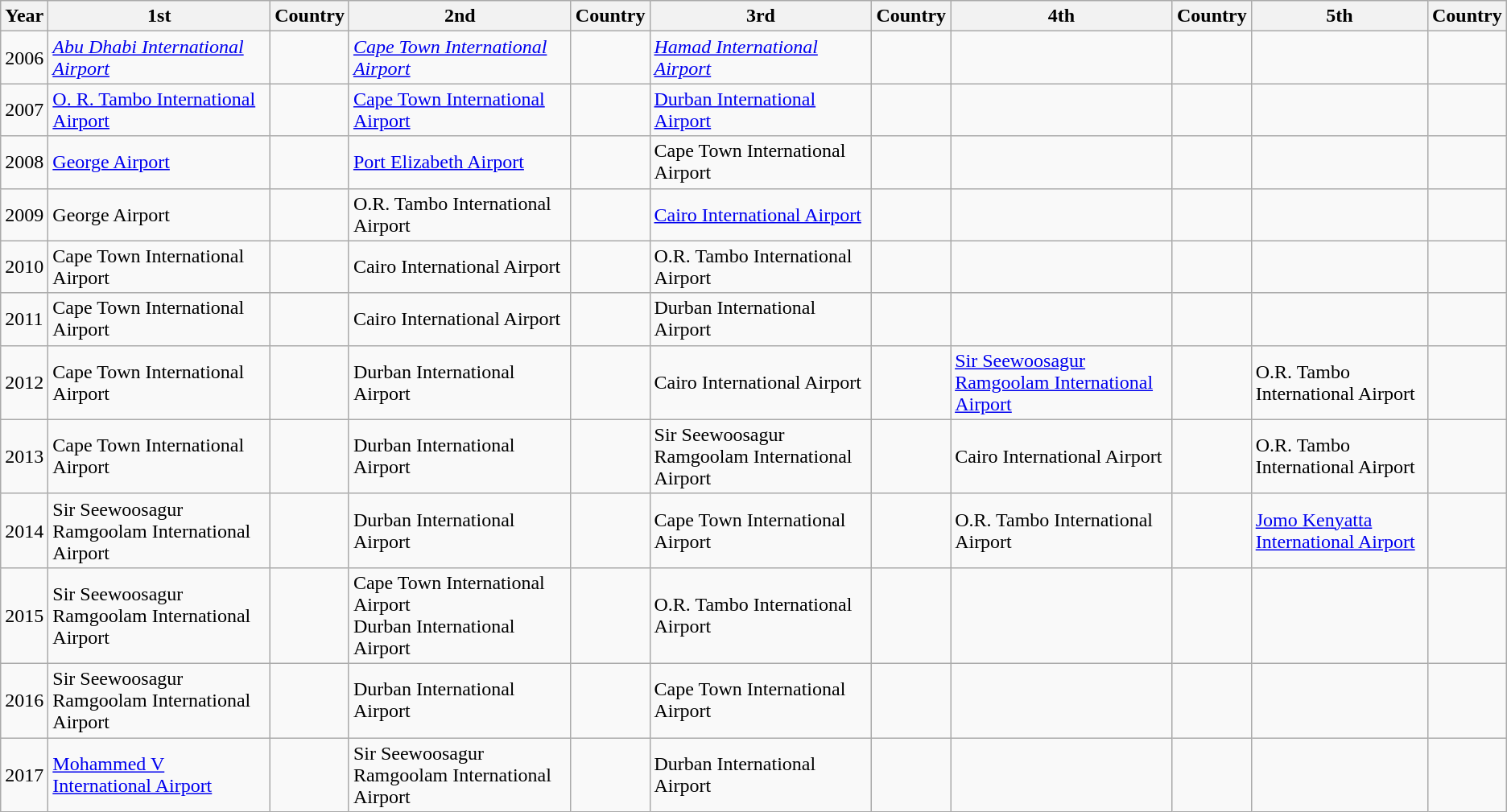<table class="wikitable">
<tr>
<th>Year</th>
<th>1st</th>
<th>Country</th>
<th>2nd</th>
<th>Country</th>
<th>3rd</th>
<th>Country</th>
<th>4th</th>
<th>Country</th>
<th>5th</th>
<th>Country</th>
</tr>
<tr>
<td>2006</td>
<td><em><a href='#'>Abu Dhabi International Airport</a></em></td>
<td></td>
<td><em><a href='#'>Cape Town International Airport</a></em></td>
<td></td>
<td><em><a href='#'>Hamad International Airport</a></em></td>
<td></td>
<td></td>
<td></td>
<td></td>
<td></td>
</tr>
<tr>
<td>2007</td>
<td><a href='#'>O. R. Tambo International Airport</a></td>
<td></td>
<td><a href='#'>Cape Town International Airport</a></td>
<td></td>
<td><a href='#'>Durban International Airport</a></td>
<td></td>
<td></td>
<td></td>
<td></td>
<td></td>
</tr>
<tr>
<td>2008</td>
<td><a href='#'>George Airport</a></td>
<td></td>
<td><a href='#'>Port Elizabeth Airport</a></td>
<td></td>
<td>Cape Town International Airport</td>
<td></td>
<td></td>
<td></td>
<td></td>
<td></td>
</tr>
<tr>
<td>2009</td>
<td>George Airport</td>
<td></td>
<td>O.R. Tambo International Airport</td>
<td></td>
<td><a href='#'>Cairo International Airport</a></td>
<td></td>
<td></td>
<td></td>
<td></td>
<td></td>
</tr>
<tr>
<td>2010</td>
<td>Cape Town International Airport</td>
<td></td>
<td>Cairo International Airport</td>
<td></td>
<td>O.R. Tambo International Airport</td>
<td></td>
<td></td>
<td></td>
<td></td>
<td></td>
</tr>
<tr>
<td>2011</td>
<td>Cape Town International Airport</td>
<td></td>
<td>Cairo International Airport</td>
<td></td>
<td>Durban International Airport</td>
<td></td>
<td></td>
<td></td>
<td></td>
<td></td>
</tr>
<tr>
<td>2012</td>
<td>Cape Town International Airport</td>
<td></td>
<td>Durban International Airport</td>
<td></td>
<td>Cairo International Airport</td>
<td></td>
<td><a href='#'>Sir Seewoosagur Ramgoolam International Airport</a></td>
<td></td>
<td>O.R. Tambo International Airport</td>
<td></td>
</tr>
<tr>
<td>2013</td>
<td>Cape Town International Airport</td>
<td></td>
<td>Durban International Airport</td>
<td></td>
<td>Sir Seewoosagur Ramgoolam International Airport</td>
<td></td>
<td>Cairo International Airport</td>
<td></td>
<td>O.R. Tambo International Airport</td>
<td></td>
</tr>
<tr>
<td>2014</td>
<td>Sir Seewoosagur Ramgoolam International Airport</td>
<td></td>
<td>Durban International Airport</td>
<td></td>
<td>Cape Town International Airport</td>
<td></td>
<td>O.R. Tambo International Airport</td>
<td></td>
<td><a href='#'>Jomo Kenyatta International Airport</a></td>
<td></td>
</tr>
<tr>
<td>2015</td>
<td>Sir Seewoosagur Ramgoolam International Airport</td>
<td></td>
<td>Cape Town International Airport<br> Durban International Airport</td>
<td></td>
<td>O.R. Tambo International Airport</td>
<td></td>
<td></td>
<td></td>
<td></td>
<td></td>
</tr>
<tr>
<td>2016</td>
<td>Sir Seewoosagur Ramgoolam International Airport</td>
<td></td>
<td>Durban International Airport</td>
<td></td>
<td>Cape Town International Airport</td>
<td></td>
<td></td>
<td></td>
<td></td>
<td></td>
</tr>
<tr>
<td>2017</td>
<td><a href='#'>Mohammed V International Airport</a></td>
<td></td>
<td>Sir Seewoosagur Ramgoolam International Airport</td>
<td></td>
<td>Durban International Airport</td>
<td></td>
<td></td>
<td></td>
<td></td>
<td></td>
</tr>
</table>
